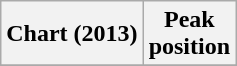<table class="wikitable sortable">
<tr>
<th>Chart (2013)</th>
<th>Peak<br>position</th>
</tr>
<tr>
</tr>
</table>
